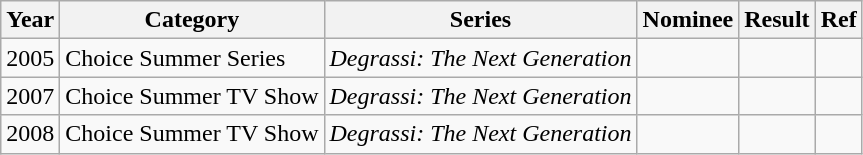<table class="wikitable">
<tr>
<th>Year</th>
<th>Category</th>
<th>Series</th>
<th>Nominee</th>
<th>Result</th>
<th>Ref</th>
</tr>
<tr>
<td>2005</td>
<td>Choice Summer Series</td>
<td><em>Degrassi: The Next Generation</em></td>
<td></td>
<td></td>
<td></td>
</tr>
<tr>
<td>2007</td>
<td>Choice Summer TV Show</td>
<td><em>Degrassi: The Next Generation</em></td>
<td></td>
<td></td>
<td></td>
</tr>
<tr>
<td>2008</td>
<td>Choice Summer TV Show</td>
<td><em>Degrassi: The Next Generation</em></td>
<td></td>
<td></td>
<td></td>
</tr>
</table>
